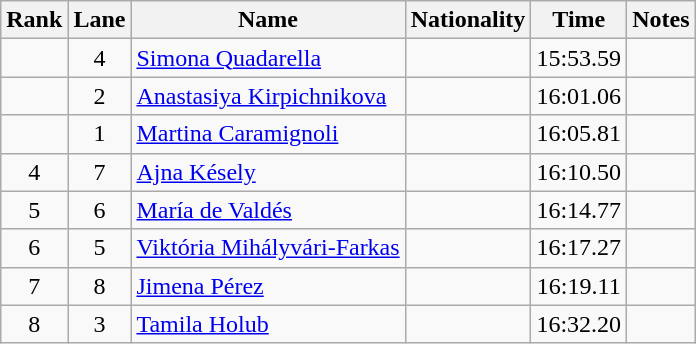<table class="wikitable sortable" style="text-align:center">
<tr>
<th>Rank</th>
<th>Lane</th>
<th>Name</th>
<th>Nationality</th>
<th>Time</th>
<th>Notes</th>
</tr>
<tr>
<td></td>
<td>4</td>
<td align=left><a href='#'>Simona Quadarella</a></td>
<td align=left></td>
<td>15:53.59</td>
<td></td>
</tr>
<tr>
<td></td>
<td>2</td>
<td align=left><a href='#'>Anastasiya Kirpichnikova</a></td>
<td align=left></td>
<td>16:01.06</td>
<td></td>
</tr>
<tr>
<td></td>
<td>1</td>
<td align=left><a href='#'>Martina Caramignoli</a></td>
<td align=left></td>
<td>16:05.81</td>
<td></td>
</tr>
<tr>
<td>4</td>
<td>7</td>
<td align=left><a href='#'>Ajna Késely</a></td>
<td align=left></td>
<td>16:10.50</td>
<td></td>
</tr>
<tr>
<td>5</td>
<td>6</td>
<td align=left><a href='#'>María de Valdés</a></td>
<td align=left></td>
<td>16:14.77</td>
<td></td>
</tr>
<tr>
<td>6</td>
<td>5</td>
<td align=left><a href='#'>Viktória Mihályvári-Farkas</a></td>
<td align=left></td>
<td>16:17.27</td>
<td></td>
</tr>
<tr>
<td>7</td>
<td>8</td>
<td align=left><a href='#'>Jimena Pérez</a></td>
<td align=left></td>
<td>16:19.11</td>
<td></td>
</tr>
<tr>
<td>8</td>
<td>3</td>
<td align=left><a href='#'>Tamila Holub</a></td>
<td align=left></td>
<td>16:32.20</td>
<td></td>
</tr>
</table>
